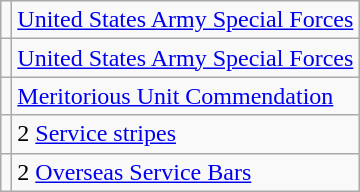<table class="wikitable">
<tr>
<td align="center"></td>
<td><a href='#'>United States Army Special Forces</a> <br></td>
</tr>
<tr>
<td align="center"></td>
<td><a href='#'>United States Army Special Forces</a> <br></td>
</tr>
<tr>
<td align="center"></td>
<td><a href='#'>Meritorious Unit Commendation</a></td>
</tr>
<tr>
<td align="center"></td>
<td>2 <a href='#'>Service stripes</a></td>
</tr>
<tr>
<td align="center"></td>
<td>2 <a href='#'>Overseas Service Bars</a></td>
</tr>
</table>
